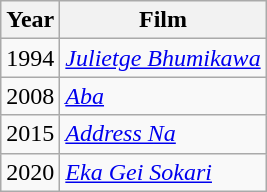<table class="wikitable">
<tr>
<th>Year</th>
<th>Film</th>
</tr>
<tr>
<td>1994</td>
<td><em><a href='#'>Julietge Bhumikawa</a></em></td>
</tr>
<tr>
<td>2008</td>
<td><em><a href='#'>Aba</a></em></td>
</tr>
<tr>
<td>2015</td>
<td><em><a href='#'>Address Na</a></em></td>
</tr>
<tr>
<td>2020</td>
<td><em><a href='#'>Eka Gei Sokari</a></em></td>
</tr>
</table>
